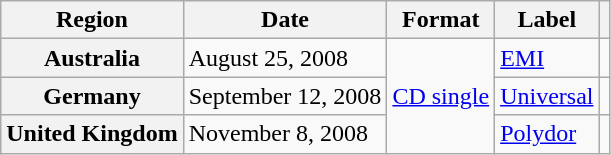<table class="wikitable plainrowheaders">
<tr>
<th scope="col">Region</th>
<th scope="col">Date</th>
<th scope="col">Format</th>
<th scope="col">Label</th>
<th scope="col"></th>
</tr>
<tr>
<th scope="row">Australia</th>
<td>August 25, 2008</td>
<td rowspan="3"><a href='#'>CD single</a></td>
<td><a href='#'>EMI</a></td>
<td></td>
</tr>
<tr>
<th scope="row">Germany</th>
<td>September 12, 2008</td>
<td><a href='#'>Universal</a></td>
<td></td>
</tr>
<tr>
<th scope="row">United Kingdom</th>
<td>November 8, 2008</td>
<td><a href='#'>Polydor</a></td>
<td></td>
</tr>
</table>
